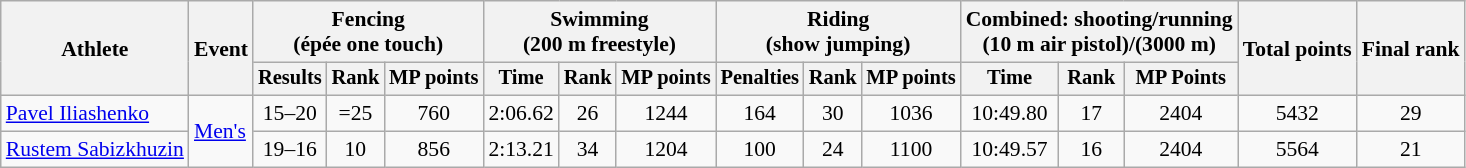<table class="wikitable" style="font-size:90%;">
<tr>
<th rowspan="2">Athlete</th>
<th rowspan="2">Event</th>
<th colspan=3>Fencing<br><span>(épée one touch)</span></th>
<th colspan=3>Swimming<br><span>(200 m freestyle)</span></th>
<th colspan=3>Riding<br><span>(show jumping)</span></th>
<th colspan=3>Combined: shooting/running<br><span>(10 m air pistol)/(3000 m)</span></th>
<th rowspan=2>Total points</th>
<th rowspan=2>Final rank</th>
</tr>
<tr style="font-size:95%">
<th>Results</th>
<th>Rank</th>
<th>MP points</th>
<th>Time</th>
<th>Rank</th>
<th>MP points</th>
<th>Penalties</th>
<th>Rank</th>
<th>MP points</th>
<th>Time</th>
<th>Rank</th>
<th>MP Points</th>
</tr>
<tr align=center>
<td align=left><a href='#'>Pavel Iliashenko</a></td>
<td align=left rowspan=2><a href='#'>Men's</a></td>
<td>15–20</td>
<td>=25</td>
<td>760</td>
<td>2:06.62</td>
<td>26</td>
<td>1244</td>
<td>164</td>
<td>30</td>
<td>1036</td>
<td>10:49.80</td>
<td>17</td>
<td>2404</td>
<td>5432</td>
<td>29</td>
</tr>
<tr align=center>
<td align=left><a href='#'>Rustem Sabizkhuzin</a></td>
<td>19–16</td>
<td>10</td>
<td>856</td>
<td>2:13.21</td>
<td>34</td>
<td>1204</td>
<td>100</td>
<td>24</td>
<td>1100</td>
<td>10:49.57</td>
<td>16</td>
<td>2404</td>
<td>5564</td>
<td>21</td>
</tr>
</table>
